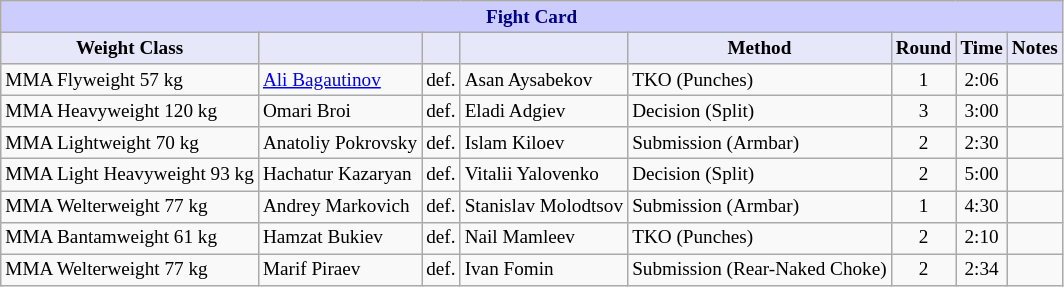<table class="wikitable" style="font-size: 80%;">
<tr>
<th colspan="8" style="background-color: #ccf; color: #000080; text-align: center;"><strong>Fight Card</strong></th>
</tr>
<tr>
<th colspan="1" style="background-color: #E6E8FA; color: #000000; text-align: center;">Weight Class</th>
<th colspan="1" style="background-color: #E6E8FA; color: #000000; text-align: center;"></th>
<th colspan="1" style="background-color: #E6E8FA; color: #000000; text-align: center;"></th>
<th colspan="1" style="background-color: #E6E8FA; color: #000000; text-align: center;"></th>
<th colspan="1" style="background-color: #E6E8FA; color: #000000; text-align: center;">Method</th>
<th colspan="1" style="background-color: #E6E8FA; color: #000000; text-align: center;">Round</th>
<th colspan="1" style="background-color: #E6E8FA; color: #000000; text-align: center;">Time</th>
<th colspan="1" style="background-color: #E6E8FA; color: #000000; text-align: center;">Notes</th>
</tr>
<tr>
<td>MMA Flyweight 57 kg</td>
<td> <a href='#'>Ali Bagautinov</a></td>
<td>def.</td>
<td> Asan Aysabekov</td>
<td>TKO (Punches)</td>
<td align=center>1</td>
<td align=center>2:06</td>
<td></td>
</tr>
<tr>
<td>MMA Heavyweight 120 kg</td>
<td> Omari Broi</td>
<td>def.</td>
<td> Eladi Adgiev</td>
<td>Decision (Split)</td>
<td align=center>3</td>
<td align=center>3:00</td>
<td></td>
</tr>
<tr>
<td>MMA Lightweight 70 kg</td>
<td> Anatoliy Pokrovsky</td>
<td>def.</td>
<td> Islam Kiloev</td>
<td>Submission (Armbar)</td>
<td align=center>2</td>
<td align=center>2:30</td>
<td></td>
</tr>
<tr>
<td>MMA Light Heavyweight 93 kg</td>
<td> Hachatur Kazaryan</td>
<td>def.</td>
<td> Vitalii Yalovenko</td>
<td>Decision (Split)</td>
<td align=center>2</td>
<td align=center>5:00</td>
<td></td>
</tr>
<tr>
<td>MMA Welterweight 77 kg</td>
<td> Andrey Markovich</td>
<td>def.</td>
<td> Stanislav Molodtsov</td>
<td>Submission (Armbar)</td>
<td align=center>1</td>
<td align=center>4:30</td>
<td></td>
</tr>
<tr>
<td>MMA Bantamweight 61 kg</td>
<td> Hamzat Bukiev</td>
<td>def.</td>
<td> Nail Mamleev</td>
<td>TKO (Punches)</td>
<td align=center>2</td>
<td align=center>2:10</td>
<td></td>
</tr>
<tr>
<td>MMA Welterweight 77 kg</td>
<td> Marif Piraev</td>
<td>def.</td>
<td> Ivan Fomin</td>
<td>Submission (Rear-Naked Choke)</td>
<td align=center>2</td>
<td align=center>2:34</td>
<td></td>
</tr>
</table>
